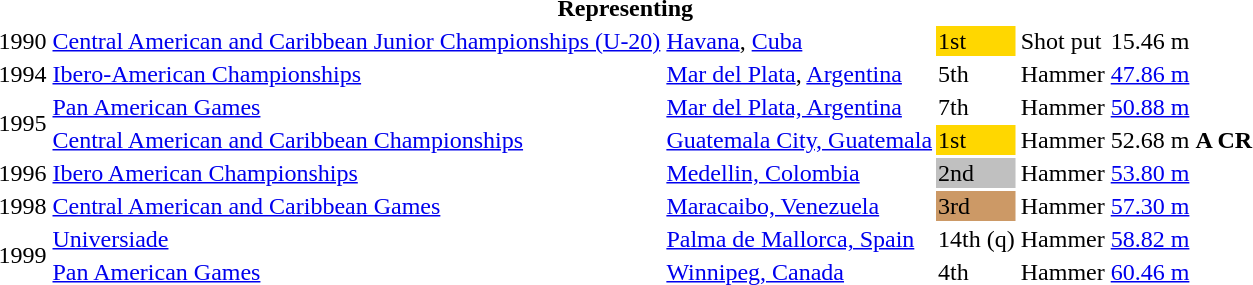<table>
<tr>
<th colspan="6">Representing </th>
</tr>
<tr>
<td>1990</td>
<td><a href='#'>Central American and Caribbean Junior Championships (U-20)</a></td>
<td><a href='#'>Havana</a>, <a href='#'>Cuba</a></td>
<td bgcolor=gold>1st</td>
<td>Shot put</td>
<td>15.46 m</td>
</tr>
<tr>
<td>1994</td>
<td><a href='#'>Ibero-American Championships</a></td>
<td><a href='#'>Mar del Plata</a>, <a href='#'>Argentina</a></td>
<td>5th</td>
<td>Hammer</td>
<td><a href='#'>47.86 m</a></td>
</tr>
<tr>
<td rowspan=2>1995</td>
<td><a href='#'>Pan American Games</a></td>
<td><a href='#'>Mar del Plata, Argentina</a></td>
<td>7th</td>
<td>Hammer</td>
<td><a href='#'>50.88 m</a></td>
</tr>
<tr>
<td><a href='#'>Central American and Caribbean Championships</a></td>
<td><a href='#'>Guatemala City, Guatemala</a></td>
<td bgcolor="gold">1st</td>
<td>Hammer</td>
<td>52.68 m <strong>A CR</strong></td>
</tr>
<tr>
<td>1996</td>
<td><a href='#'>Ibero American Championships</a></td>
<td><a href='#'>Medellin, Colombia</a></td>
<td bgcolor="silver">2nd</td>
<td>Hammer</td>
<td><a href='#'>53.80 m</a></td>
</tr>
<tr>
<td>1998</td>
<td><a href='#'>Central American and Caribbean Games</a></td>
<td><a href='#'>Maracaibo, Venezuela</a></td>
<td bgcolor="cc9966">3rd</td>
<td>Hammer</td>
<td><a href='#'>57.30 m</a></td>
</tr>
<tr>
<td rowspan=2>1999</td>
<td><a href='#'>Universiade</a></td>
<td><a href='#'>Palma de Mallorca, Spain</a></td>
<td>14th (q)</td>
<td>Hammer</td>
<td><a href='#'>58.82 m</a></td>
</tr>
<tr>
<td><a href='#'>Pan American Games</a></td>
<td><a href='#'>Winnipeg, Canada</a></td>
<td>4th</td>
<td>Hammer</td>
<td><a href='#'>60.46 m</a></td>
</tr>
</table>
